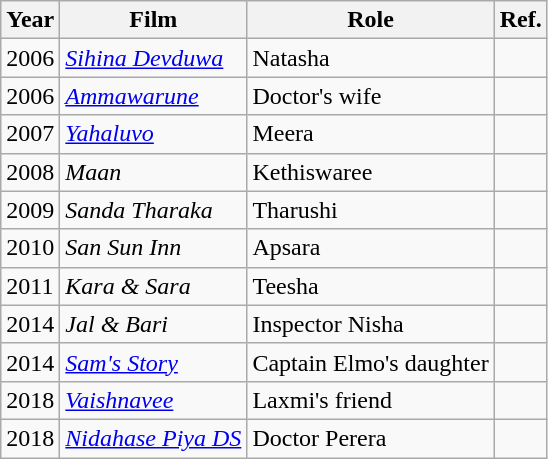<table class="wikitable">
<tr>
<th>Year</th>
<th>Film</th>
<th>Role</th>
<th>Ref.</th>
</tr>
<tr>
<td>2006</td>
<td><em><a href='#'>Sihina Devduwa</a></em></td>
<td>Natasha</td>
<td></td>
</tr>
<tr>
<td>2006</td>
<td><em><a href='#'>Ammawarune</a></em></td>
<td>Doctor's wife</td>
<td></td>
</tr>
<tr>
<td>2007</td>
<td><em><a href='#'>Yahaluvo</a></em></td>
<td>Meera</td>
<td></td>
</tr>
<tr>
<td>2008</td>
<td><em>Maan</em></td>
<td>Kethiswaree</td>
<td></td>
</tr>
<tr>
<td>2009</td>
<td><em>Sanda Tharaka</em></td>
<td>Tharushi</td>
<td></td>
</tr>
<tr>
<td>2010</td>
<td><em>San Sun Inn</em></td>
<td>Apsara</td>
<td></td>
</tr>
<tr>
<td>2011</td>
<td><em>Kara & Sara</em></td>
<td>Teesha</td>
<td></td>
</tr>
<tr>
<td>2014</td>
<td><em>Jal & Bari</em></td>
<td>Inspector Nisha</td>
<td></td>
</tr>
<tr>
<td>2014</td>
<td><em><a href='#'>Sam's Story</a></em></td>
<td>Captain Elmo's daughter</td>
<td></td>
</tr>
<tr>
<td>2018</td>
<td><em><a href='#'>Vaishnavee</a></em></td>
<td>Laxmi's friend</td>
<td></td>
</tr>
<tr>
<td>2018</td>
<td><em><a href='#'>Nidahase Piya DS</a></em></td>
<td>Doctor Perera</td>
<td></td>
</tr>
</table>
